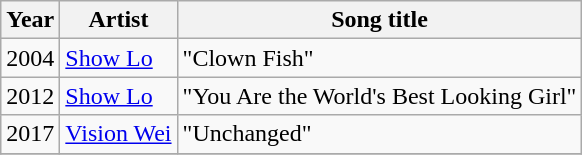<table class="wikitable sortable">
<tr>
<th>Year</th>
<th>Artist</th>
<th>Song title</th>
</tr>
<tr>
<td>2004</td>
<td><a href='#'>Show Lo</a></td>
<td>"Clown Fish"</td>
</tr>
<tr>
<td>2012</td>
<td><a href='#'>Show Lo</a></td>
<td>"You Are the World's Best Looking Girl"</td>
</tr>
<tr>
<td>2017</td>
<td><a href='#'>Vision Wei</a></td>
<td>"Unchanged"</td>
</tr>
<tr>
</tr>
</table>
